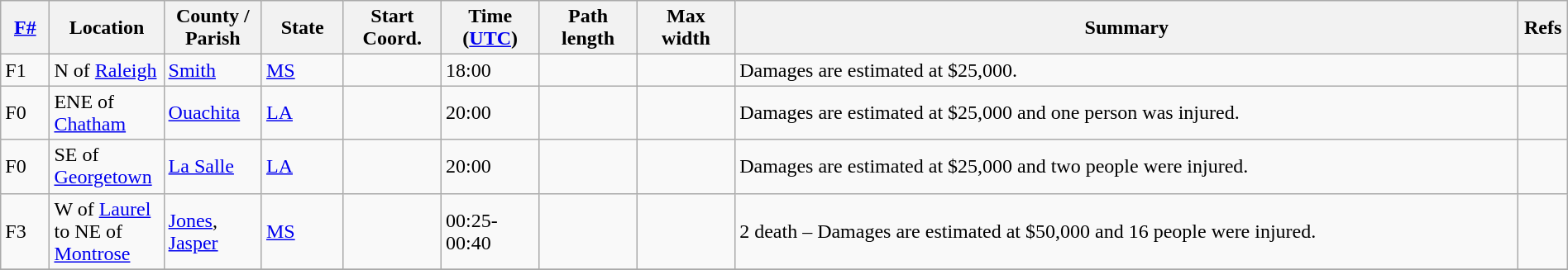<table class="wikitable sortable" style="width:100%;">
<tr>
<th scope="col"  style="width:3%; text-align:center;"><a href='#'>F#</a></th>
<th scope="col"  style="width:7%; text-align:center;" class="unsortable">Location</th>
<th scope="col"  style="width:6%; text-align:center;" class="unsortable">County / Parish</th>
<th scope="col"  style="width:5%; text-align:center;">State</th>
<th scope="col"  style="width:6%; text-align:center;">Start Coord.</th>
<th scope="col"  style="width:6%; text-align:center;">Time (<a href='#'>UTC</a>)</th>
<th scope="col"  style="width:6%; text-align:center;">Path length</th>
<th scope="col"  style="width:6%; text-align:center;">Max width</th>
<th scope="col" class="unsortable" style="width:48%; text-align:center;">Summary</th>
<th scope="col" class="unsortable" style="width:3%; text-align:center;">Refs</th>
</tr>
<tr>
<td bgcolor=>F1</td>
<td>N of <a href='#'>Raleigh</a></td>
<td><a href='#'>Smith</a></td>
<td><a href='#'>MS</a></td>
<td></td>
<td>18:00</td>
<td></td>
<td></td>
<td>Damages are estimated at $25,000.</td>
<td></td>
</tr>
<tr>
<td bgcolor=>F0</td>
<td>ENE of <a href='#'>Chatham</a></td>
<td><a href='#'>Ouachita</a></td>
<td><a href='#'>LA</a></td>
<td></td>
<td>20:00</td>
<td></td>
<td></td>
<td>Damages are estimated at $25,000 and one person was injured.</td>
<td></td>
</tr>
<tr>
<td bgcolor=>F0</td>
<td>SE of <a href='#'>Georgetown</a></td>
<td><a href='#'>La Salle</a></td>
<td><a href='#'>LA</a></td>
<td></td>
<td>20:00</td>
<td></td>
<td></td>
<td>Damages are estimated at $25,000 and two people were injured.</td>
<td></td>
</tr>
<tr>
<td bgcolor=>F3</td>
<td>W of <a href='#'>Laurel</a> to NE of <a href='#'>Montrose</a></td>
<td><a href='#'>Jones</a>, <a href='#'>Jasper</a></td>
<td><a href='#'>MS</a></td>
<td></td>
<td>00:25-00:40</td>
<td></td>
<td></td>
<td>2 death – Damages are estimated at $50,000 and 16 people were injured.</td>
<td></td>
</tr>
<tr>
</tr>
</table>
